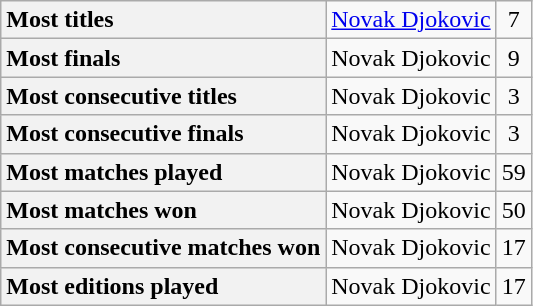<table class=wikitable>
<tr>
<th style="text-align:left;">Most titles</th>
<td> <a href='#'>Novak Djokovic</a></td>
<td style="text-align:center;">7</td>
</tr>
<tr>
<th style="text-align:left;">Most finals</th>
<td> Novak Djokovic</td>
<td style="text-align:center;">9</td>
</tr>
<tr>
<th style="text-align:left;">Most consecutive titles<br>
</th>
<td> Novak Djokovic<br></td>
<td style="text-align:center;">3</td>
</tr>
<tr>
<th style="text-align:left;">Most consecutive finals<br>
</th>
<td> Novak Djokovic<br></td>
<td style="text-align:center;">3</td>
</tr>
<tr>
<th style="text-align:left;">Most matches played</th>
<td> Novak Djokovic</td>
<td style="text-align:center;">59</td>
</tr>
<tr>
<th style="text-align:left;">Most matches won</th>
<td> Novak Djokovic</td>
<td style="text-align:center;">50</td>
</tr>
<tr>
<th style="text-align:left;">Most consecutive matches won</th>
<td> Novak Djokovic<br></td>
<td style="text-align:center;">17</td>
</tr>
<tr>
<th style="text-align:left;">Most editions played</th>
<td> Novak Djokovic<br></td>
<td style="text-align:center;">17</td>
</tr>
</table>
